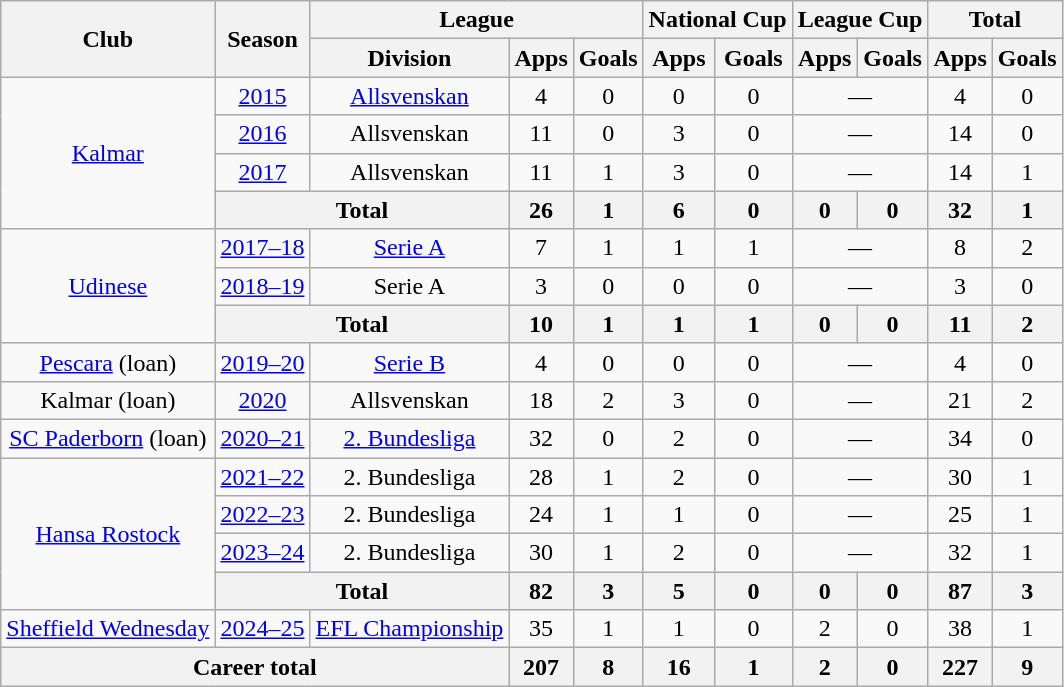<table class="wikitable" style="text-align:center">
<tr>
<th rowspan="2">Club</th>
<th rowspan="2">Season</th>
<th colspan="3">League</th>
<th colspan="2">National Cup</th>
<th colspan="2">League Cup</th>
<th colspan="2">Total</th>
</tr>
<tr>
<th>Division</th>
<th>Apps</th>
<th>Goals</th>
<th>Apps</th>
<th>Goals</th>
<th>Apps</th>
<th>Goals</th>
<th>Apps</th>
<th>Goals</th>
</tr>
<tr>
<td rowspan="4"><a href='#'>Kalmar</a></td>
<td><a href='#'>2015</a></td>
<td><a href='#'>Allsvenskan</a></td>
<td>4</td>
<td>0</td>
<td>0</td>
<td>0</td>
<td colspan="2">—</td>
<td>4</td>
<td>0</td>
</tr>
<tr>
<td><a href='#'>2016</a></td>
<td>Allsvenskan</td>
<td>11</td>
<td>0</td>
<td>3</td>
<td>0</td>
<td colspan="2">—</td>
<td>14</td>
<td>0</td>
</tr>
<tr>
<td><a href='#'>2017</a></td>
<td>Allsvenskan</td>
<td>11</td>
<td>1</td>
<td>3</td>
<td>0</td>
<td colspan="2">—</td>
<td>14</td>
<td>1</td>
</tr>
<tr>
<th colspan=2>Total</th>
<th>26</th>
<th>1</th>
<th>6</th>
<th>0</th>
<th>0</th>
<th>0</th>
<th>32</th>
<th>1</th>
</tr>
<tr>
<td rowspan="3"><a href='#'>Udinese</a></td>
<td><a href='#'>2017–18</a></td>
<td><a href='#'>Serie A</a></td>
<td>7</td>
<td>1</td>
<td>1</td>
<td>1</td>
<td colspan="2">—</td>
<td>8</td>
<td>2</td>
</tr>
<tr>
<td><a href='#'>2018–19</a></td>
<td>Serie A</td>
<td>3</td>
<td>0</td>
<td>0</td>
<td>0</td>
<td colspan="2">—</td>
<td>3</td>
<td>0</td>
</tr>
<tr>
<th colspan=2>Total</th>
<th>10</th>
<th>1</th>
<th>1</th>
<th>1</th>
<th>0</th>
<th>0</th>
<th>11</th>
<th>2</th>
</tr>
<tr>
<td><a href='#'>Pescara</a> (loan)</td>
<td><a href='#'>2019–20</a></td>
<td><a href='#'>Serie B</a></td>
<td>4</td>
<td>0</td>
<td>0</td>
<td>0</td>
<td colspan="2">—</td>
<td>4</td>
<td>0</td>
</tr>
<tr>
<td>Kalmar (loan)</td>
<td><a href='#'>2020</a></td>
<td>Allsvenskan</td>
<td>18</td>
<td>2</td>
<td>3</td>
<td>0</td>
<td colspan="2">—</td>
<td>21</td>
<td>2</td>
</tr>
<tr>
<td><a href='#'>SC Paderborn</a> (loan)</td>
<td><a href='#'>2020–21</a></td>
<td><a href='#'>2. Bundesliga</a></td>
<td>32</td>
<td>0</td>
<td>2</td>
<td>0</td>
<td colspan="2">—</td>
<td>34</td>
<td>0</td>
</tr>
<tr>
<td rowspan="4"><a href='#'>Hansa Rostock</a></td>
<td><a href='#'>2021–22</a></td>
<td>2. Bundesliga</td>
<td>28</td>
<td>1</td>
<td>2</td>
<td>0</td>
<td colspan="2">—</td>
<td>30</td>
<td>1</td>
</tr>
<tr>
<td><a href='#'>2022–23</a></td>
<td>2. Bundesliga</td>
<td>24</td>
<td>1</td>
<td>1</td>
<td>0</td>
<td colspan="2">—</td>
<td>25</td>
<td>1</td>
</tr>
<tr>
<td><a href='#'>2023–24</a></td>
<td>2. Bundesliga</td>
<td>30</td>
<td>1</td>
<td>2</td>
<td>0</td>
<td colspan="2">—</td>
<td>32</td>
<td>1</td>
</tr>
<tr>
<th colspan=2>Total</th>
<th>82</th>
<th>3</th>
<th>5</th>
<th>0</th>
<th>0</th>
<th>0</th>
<th>87</th>
<th>3</th>
</tr>
<tr>
<td><a href='#'>Sheffield Wednesday</a></td>
<td><a href='#'>2024–25</a></td>
<td><a href='#'>EFL Championship</a></td>
<td>35</td>
<td>1</td>
<td>1</td>
<td>0</td>
<td>2</td>
<td>0</td>
<td>38</td>
<td>1</td>
</tr>
<tr>
<th colspan="3">Career total</th>
<th>207</th>
<th>8</th>
<th>16</th>
<th>1</th>
<th>2</th>
<th>0</th>
<th>227</th>
<th>9</th>
</tr>
</table>
